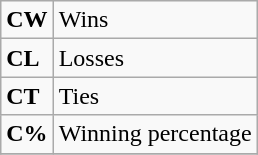<table class="wikitable">
<tr>
<td><strong>CW</strong></td>
<td>Wins</td>
</tr>
<tr>
<td><strong>CL</strong></td>
<td>Losses</td>
</tr>
<tr>
<td><strong>CT</strong></td>
<td>Ties</td>
</tr>
<tr>
<td><strong>C%</strong></td>
<td>Winning percentage</td>
</tr>
<tr>
</tr>
</table>
